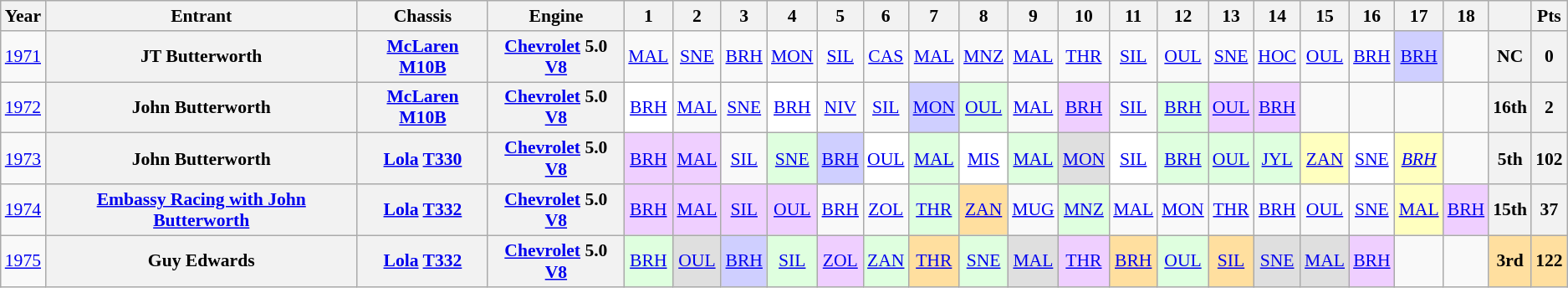<table class="wikitable" style="text-align:center; font-size:90%">
<tr>
<th>Year</th>
<th>Entrant</th>
<th>Chassis</th>
<th>Engine</th>
<th>1</th>
<th>2</th>
<th>3</th>
<th>4</th>
<th>5</th>
<th>6</th>
<th>7</th>
<th>8</th>
<th>9</th>
<th>10</th>
<th>11</th>
<th>12</th>
<th>13</th>
<th>14</th>
<th>15</th>
<th>16</th>
<th>17</th>
<th>18</th>
<th></th>
<th>Pts</th>
</tr>
<tr>
<td><a href='#'>1971</a></td>
<th>JT Butterworth</th>
<th><a href='#'>McLaren</a> <a href='#'>M10B</a></th>
<th><a href='#'>Chevrolet</a> 5.0 <a href='#'>V8</a></th>
<td><a href='#'>MAL</a></td>
<td><a href='#'>SNE</a></td>
<td><a href='#'>BRH</a></td>
<td><a href='#'>MON</a></td>
<td><a href='#'>SIL</a></td>
<td><a href='#'>CAS</a></td>
<td><a href='#'>MAL</a></td>
<td><a href='#'>MNZ</a></td>
<td><a href='#'>MAL</a></td>
<td><a href='#'>THR</a></td>
<td><a href='#'>SIL</a></td>
<td><a href='#'>OUL</a></td>
<td><a href='#'>SNE</a></td>
<td><a href='#'>HOC</a></td>
<td><a href='#'>OUL</a></td>
<td><a href='#'>BRH</a></td>
<td style="background:#cfcfff;"><a href='#'>BRH</a><br></td>
<td></td>
<th>NC</th>
<th>0</th>
</tr>
<tr>
<td><a href='#'>1972</a></td>
<th>John Butterworth</th>
<th><a href='#'>McLaren</a> <a href='#'>M10B</a></th>
<th><a href='#'>Chevrolet</a> 5.0 <a href='#'>V8</a></th>
<td style="background:#FFFFFF;"><a href='#'>BRH</a><br></td>
<td><a href='#'>MAL</a></td>
<td><a href='#'>SNE</a></td>
<td style="background:#FFFFFF;"><a href='#'>BRH</a><br></td>
<td><a href='#'>NIV</a></td>
<td><a href='#'>SIL</a></td>
<td style="background:#cfcfff;"><a href='#'>MON</a><br></td>
<td style="background:#dfffdf;"><a href='#'>OUL</a><br></td>
<td><a href='#'>MAL</a></td>
<td style="background:#efcfff;"><a href='#'>BRH</a><br></td>
<td><a href='#'>SIL</a></td>
<td style="background:#dfffdf;"><a href='#'>BRH</a><br></td>
<td style="background:#efcfff;"><a href='#'>OUL</a><br></td>
<td style="background:#efcfff;"><a href='#'>BRH</a><br></td>
<td></td>
<td></td>
<td></td>
<td></td>
<th>16th</th>
<th>2</th>
</tr>
<tr>
<td><a href='#'>1973</a></td>
<th>John Butterworth</th>
<th><a href='#'>Lola</a> <a href='#'>T330</a></th>
<th><a href='#'>Chevrolet</a> 5.0 <a href='#'>V8</a></th>
<td style="background:#efcfff;"><a href='#'>BRH</a><br></td>
<td style="background:#efcfff;"><a href='#'>MAL</a><br></td>
<td><a href='#'>SIL</a></td>
<td style="background:#dfffdf;"><a href='#'>SNE</a><br></td>
<td style="background:#cfcfff;"><a href='#'>BRH</a><br></td>
<td style="background:#FFFFFF;"><a href='#'>OUL</a><br></td>
<td style="background:#dfffdf;"><a href='#'>MAL</a><br></td>
<td style="background:#ffffff;"><a href='#'>MIS</a><br></td>
<td style="background:#dfffdf;"><a href='#'>MAL</a><br></td>
<td style="background:#dfdfdf;"><a href='#'>MON</a><br></td>
<td style="background:#ffffff;"><a href='#'>SIL</a><br></td>
<td style="background:#dfffdf;"><a href='#'>BRH</a><br></td>
<td style="background:#dfffdf;"><a href='#'>OUL</a><br></td>
<td style="background:#dfffdf;"><a href='#'>JYL</a><br></td>
<td style="background:#ffffbf;"><a href='#'>ZAN</a><br></td>
<td style="background:#FFFFFF;"><a href='#'>SNE</a><br></td>
<td style="background:#ffffbf;"><em><a href='#'>BRH</a></em><br></td>
<td></td>
<th>5th</th>
<th>102</th>
</tr>
<tr>
<td><a href='#'>1974</a></td>
<th><a href='#'>Embassy Racing with John Butterworth</a></th>
<th><a href='#'>Lola</a> <a href='#'>T332</a></th>
<th><a href='#'>Chevrolet</a> 5.0 <a href='#'>V8</a></th>
<td style="background:#efcfff;"><a href='#'>BRH</a><br></td>
<td style="background:#efcfff;"><a href='#'>MAL</a><br></td>
<td style="background:#efcfff;"><a href='#'>SIL</a><br></td>
<td style="background:#efcfff;"><a href='#'>OUL</a><br></td>
<td><a href='#'>BRH</a></td>
<td><a href='#'>ZOL</a></td>
<td style="background:#dfffdf;"><a href='#'>THR</a><br></td>
<td style="background:#ffdf9f;"><a href='#'>ZAN</a><br></td>
<td><a href='#'>MUG</a></td>
<td style="background:#dfffdf;"><a href='#'>MNZ</a><br></td>
<td><a href='#'>MAL</a></td>
<td><a href='#'>MON</a></td>
<td><a href='#'>THR</a></td>
<td><a href='#'>BRH</a></td>
<td><a href='#'>OUL</a></td>
<td><a href='#'>SNE</a></td>
<td style="background:#ffffbf;"><a href='#'>MAL</a><br></td>
<td style="background:#efcfff;"><a href='#'>BRH</a><br></td>
<th>15th</th>
<th>37</th>
</tr>
<tr>
<td><a href='#'>1975</a></td>
<th>Guy Edwards</th>
<th><a href='#'>Lola</a> <a href='#'>T332</a></th>
<th><a href='#'>Chevrolet</a> 5.0 <a href='#'>V8</a></th>
<td style="background:#dfffdf;"><a href='#'>BRH</a><br></td>
<td style="background:#dfdfdf;"><a href='#'>OUL</a><br></td>
<td style="background:#cfcfff;"><a href='#'>BRH</a><br></td>
<td style="background:#dfffdf;"><a href='#'>SIL</a><br></td>
<td style="background:#efcfff;"><a href='#'>ZOL</a><br></td>
<td style="background:#dfffdf;"><a href='#'>ZAN</a><br></td>
<td style="background:#ffdf9f;"><a href='#'>THR</a><br></td>
<td style="background:#dfffdf;"><a href='#'>SNE</a><br></td>
<td style="background:#dfdfdf;"><a href='#'>MAL</a><br></td>
<td style="background:#efcfff;"><a href='#'>THR</a><br></td>
<td style="background:#ffdf9f;"><a href='#'>BRH</a><br></td>
<td style="background:#dfffdf;"><a href='#'>OUL</a><br></td>
<td style="background:#ffdf9f;"><a href='#'>SIL</a><br></td>
<td style="background:#dfdfdf;"><a href='#'>SNE</a><br></td>
<td style="background:#dfdfdf;"><a href='#'>MAL</a><br></td>
<td style="background:#efcfff;"><a href='#'>BRH</a><br></td>
<td></td>
<td></td>
<th style="background:#ffdf9f;">3rd</th>
<th style="background:#ffdf9f;">122</th>
</tr>
</table>
